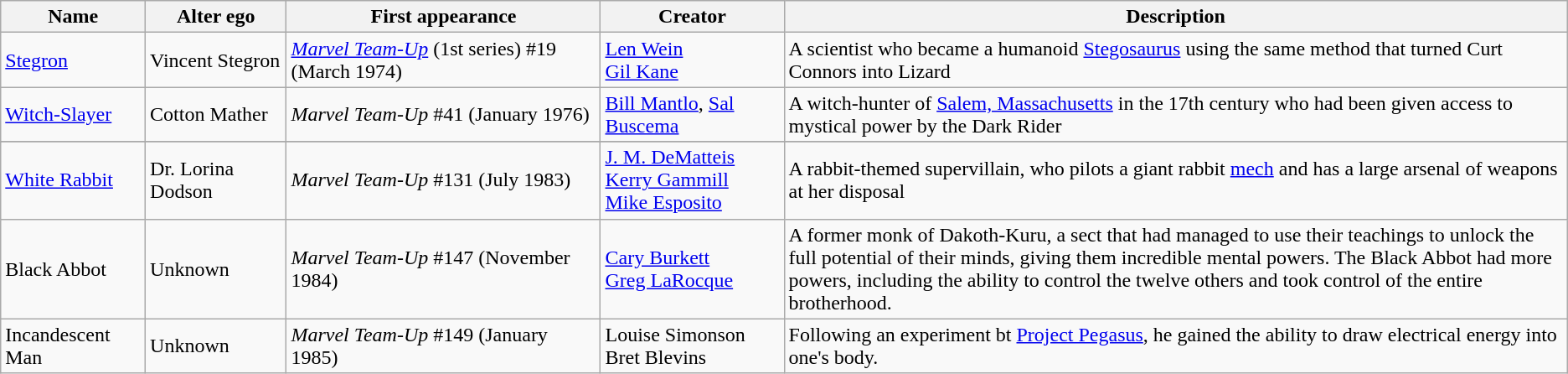<table class=wikitable>
<tr>
<th>Name</th>
<th>Alter ego</th>
<th>First appearance</th>
<th>Creator</th>
<th width=50%>Description</th>
</tr>
<tr>
<td><a href='#'>Stegron</a></td>
<td>Vincent Stegron</td>
<td><em><a href='#'>Marvel Team-Up</a></em> (1st series) #19 (March 1974)</td>
<td><a href='#'>Len Wein</a><br><a href='#'>Gil Kane</a></td>
<td>A scientist who became a humanoid <a href='#'>Stegosaurus</a> using the same method that turned Curt Connors into Lizard</td>
</tr>
<tr>
<td><a href='#'>Witch-Slayer</a></td>
<td>Cotton Mather</td>
<td><em>Marvel Team-Up</em> #41 (January 1976)</td>
<td><a href='#'>Bill Mantlo</a>, <a href='#'>Sal Buscema</a></td>
<td>A witch-hunter of <a href='#'>Salem, Massachusetts</a> in the 17th century who had been given access to mystical power by the Dark Rider</td>
</tr>
<tr>
</tr>
<tr>
<td><a href='#'>White Rabbit</a></td>
<td>Dr. Lorina Dodson</td>
<td><em>Marvel Team-Up</em> #131 (July 1983)</td>
<td><a href='#'>J. M. DeMatteis</a><br><a href='#'>Kerry Gammill</a><br><a href='#'>Mike Esposito</a></td>
<td>A rabbit-themed supervillain, who pilots a giant rabbit <a href='#'>mech</a> and has a large arsenal of weapons at her disposal</td>
</tr>
<tr>
<td>Black Abbot</td>
<td>Unknown</td>
<td><em>Marvel Team-Up</em> #147 (November 1984)</td>
<td><a href='#'>Cary Burkett</a><br><a href='#'>Greg LaRocque</a></td>
<td>A former monk of Dakoth-Kuru, a sect that had managed to use their teachings to unlock the full potential of their minds, giving them incredible mental powers. The Black Abbot had more powers, including the ability to control the twelve others and took control of the entire brotherhood.</td>
</tr>
<tr>
<td>Incandescent Man</td>
<td>Unknown</td>
<td><em>Marvel Team-Up</em> #149 (January 1985)</td>
<td>Louise Simonson<br>Bret Blevins</td>
<td>Following an experiment bt <a href='#'>Project Pegasus</a>, he gained the ability to draw electrical energy into one's body.</td>
</tr>
</table>
